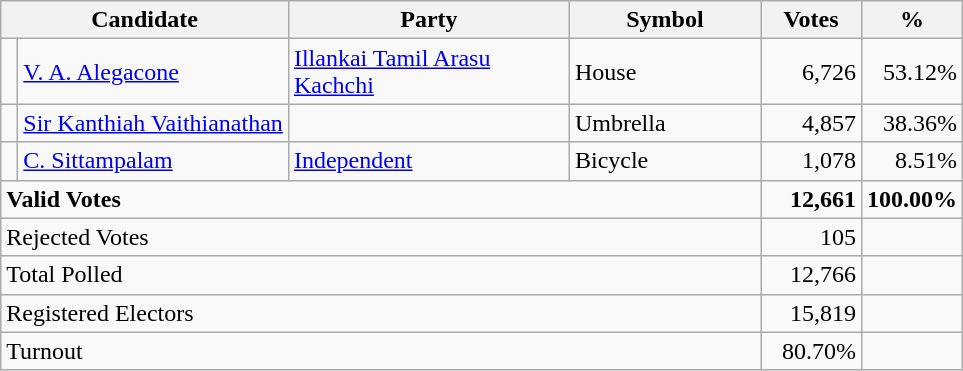<table class="wikitable" border="1" style="text-align:right;">
<tr>
<th align=left colspan=2 width="180">Candidate</th>
<th align=left width="180">Party</th>
<th align=left width="120">Symbol</th>
<th align=left width="60">Votes</th>
<th align=left width="60">%</th>
</tr>
<tr>
<td bgcolor=> </td>
<td align=left><a href='#'>V. A. Alegacone</a></td>
<td align=left><a href='#'>Illankai Tamil Arasu Kachchi</a></td>
<td align=left>House</td>
<td>6,726</td>
<td>53.12%</td>
</tr>
<tr>
<td></td>
<td align=left><a href='#'>Sir Kanthiah Vaithianathan</a></td>
<td></td>
<td align=left>Umbrella</td>
<td>4,857</td>
<td>38.36%</td>
</tr>
<tr>
<td></td>
<td align=left><a href='#'>C. Sittampalam</a></td>
<td align=left><a href='#'>Independent</a></td>
<td align=left>Bicycle</td>
<td>1,078</td>
<td>8.51%</td>
</tr>
<tr>
<td align=left colspan=4><strong>Valid Votes</strong></td>
<td><strong>12,661</strong></td>
<td><strong>100.00%</strong></td>
</tr>
<tr>
<td align=left colspan=4>Rejected Votes</td>
<td>105</td>
<td></td>
</tr>
<tr>
<td align=left colspan=4>Total Polled</td>
<td>12,766</td>
<td></td>
</tr>
<tr>
<td align=left colspan=4>Registered Electors</td>
<td>15,819</td>
<td></td>
</tr>
<tr>
<td align=left colspan=4>Turnout</td>
<td>80.70%</td>
</tr>
</table>
